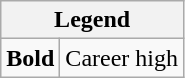<table class="wikitable">
<tr>
<th colspan="2">Legend</th>
</tr>
<tr>
<td><strong>Bold</strong></td>
<td>Career high</td>
</tr>
</table>
